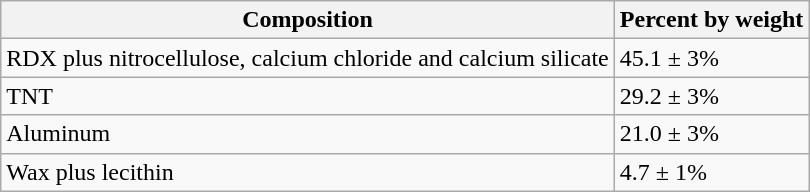<table class="wikitable">
<tr>
<th><strong>Composition</strong></th>
<th><strong>Percent by weight</strong></th>
</tr>
<tr>
<td>RDX plus nitrocellulose, calcium chloride and calcium silicate</td>
<td>45.1 ± 3%</td>
</tr>
<tr>
<td>TNT</td>
<td>29.2 ± 3%</td>
</tr>
<tr>
<td>Aluminum</td>
<td>21.0 ± 3%</td>
</tr>
<tr>
<td>Wax plus lecithin</td>
<td>4.7 ± 1%</td>
</tr>
</table>
